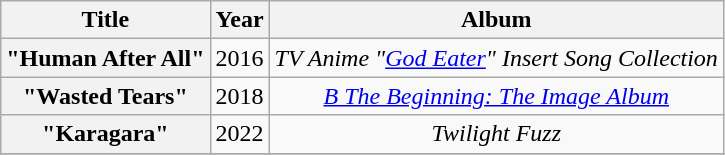<table class="wikitable plainrowheaders" style="text-align:center;" border="1">
<tr>
<th scope="col">Title</th>
<th scope="col">Year</th>
<th scope="col">Album</th>
</tr>
<tr>
<th scope="row">"Human After All" </th>
<td>2016</td>
<td><em>TV Anime "<a href='#'>God Eater</a>" Insert Song Collection</em></td>
</tr>
<tr>
<th scope="row">"Wasted Tears" </th>
<td>2018</td>
<td><em><a href='#'>B The Beginning: The Image Album</a></em></td>
</tr>
<tr>
<th scope="row">"Karagara" </th>
<td>2022</td>
<td><em>Twilight Fuzz</em></td>
</tr>
<tr>
</tr>
</table>
